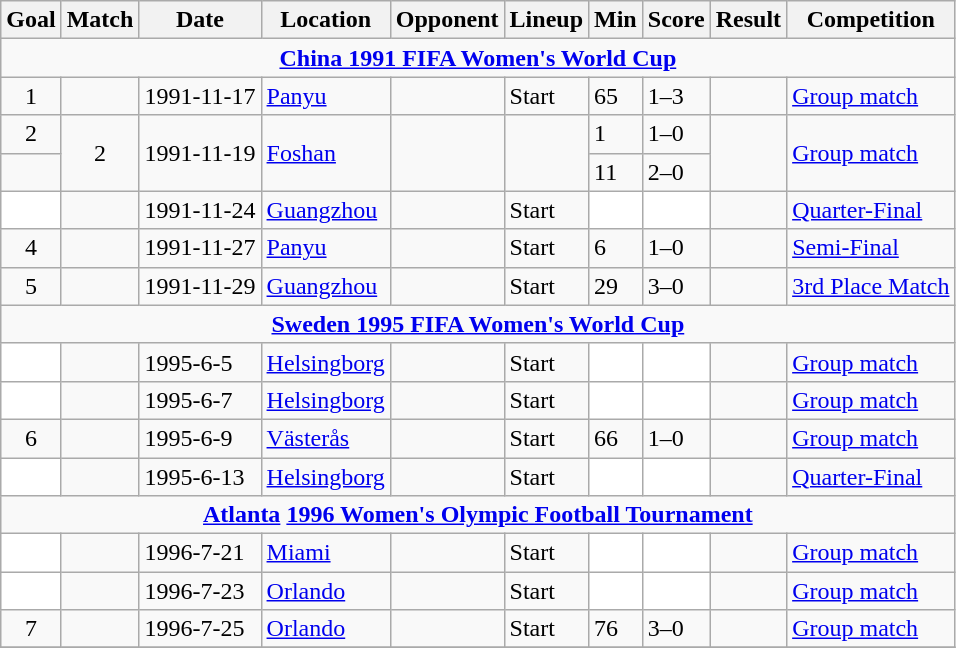<table class="wikitable collapsible" style="fontsize:90%;">
<tr>
<th>Goal</th>
<th>Match</th>
<th>Date</th>
<th>Location</th>
<th>Opponent</th>
<th>Lineup</th>
<th>Min</th>
<th>Score</th>
<th>Result</th>
<th>Competition</th>
</tr>
<tr>
<td colspan=10 align=center > <strong><a href='#'>China 1991 FIFA Women's World Cup</a></strong></td>
</tr>
<tr>
<td align=center>1</td>
<td></td>
<td>1991-11-17</td>
<td><a href='#'>Panyu</a></td>
<td></td>
<td>Start</td>
<td>65</td>
<td>1–3</td>
<td></td>
<td><a href='#'>Group match</a></td>
</tr>
<tr>
<td align=center>2</td>
<td align=center rowspan=2>2</td>
<td rowspan=2>1991-11-19</td>
<td rowspan=2><a href='#'>Foshan</a></td>
<td rowspan=2></td>
<td rowspan=2></td>
<td>1</td>
<td>1–0</td>
<td rowspan=2></td>
<td rowspan=2 ><a href='#'>Group match</a></td>
</tr>
<tr>
<td></td>
<td>11</td>
<td>2–0</td>
</tr>
<tr>
<td style="background:white;"></td>
<td></td>
<td>1991-11-24</td>
<td><a href='#'>Guangzhou</a></td>
<td></td>
<td>Start</td>
<td style="background:white;"></td>
<td style="background:white;"></td>
<td></td>
<td><a href='#'>Quarter-Final</a></td>
</tr>
<tr>
<td align=center>4</td>
<td></td>
<td>1991-11-27</td>
<td><a href='#'>Panyu</a></td>
<td></td>
<td>Start</td>
<td>6</td>
<td>1–0</td>
<td></td>
<td><a href='#'>Semi-Final</a></td>
</tr>
<tr>
<td align=center>5</td>
<td></td>
<td>1991-11-29</td>
<td><a href='#'>Guangzhou</a></td>
<td></td>
<td>Start</td>
<td>29</td>
<td>3–0</td>
<td></td>
<td><a href='#'>3rd Place Match</a></td>
</tr>
<tr>
<td colspan=10 align=center > <strong><a href='#'>Sweden 1995 FIFA Women's World Cup</a></strong></td>
</tr>
<tr>
<td style="background:white;"></td>
<td></td>
<td>1995-6-5</td>
<td><a href='#'>Helsingborg</a></td>
<td></td>
<td>Start</td>
<td style="background:white;"></td>
<td style="background:white;"></td>
<td></td>
<td><a href='#'>Group match</a></td>
</tr>
<tr>
<td style="background:white;"></td>
<td></td>
<td>1995-6-7</td>
<td><a href='#'>Helsingborg</a></td>
<td></td>
<td>Start</td>
<td style="background:white;"></td>
<td style="background:white;"></td>
<td></td>
<td><a href='#'>Group match</a></td>
</tr>
<tr>
<td align=center>6</td>
<td></td>
<td>1995-6-9</td>
<td><a href='#'>Västerås</a></td>
<td></td>
<td>Start</td>
<td>66</td>
<td>1–0</td>
<td></td>
<td><a href='#'>Group match</a></td>
</tr>
<tr>
<td style="background:white;"></td>
<td></td>
<td>1995-6-13</td>
<td><a href='#'>Helsingborg</a></td>
<td></td>
<td>Start</td>
<td style="background:white;"></td>
<td style="background:white;"></td>
<td></td>
<td><a href='#'>Quarter-Final</a></td>
</tr>
<tr>
<td colspan=10 align=center ><strong><a href='#'>Atlanta</a> <a href='#'>1996 Women's Olympic Football Tournament</a></strong></td>
</tr>
<tr>
<td style="background:white;"></td>
<td></td>
<td>1996-7-21</td>
<td><a href='#'>Miami</a></td>
<td></td>
<td>Start</td>
<td style="background:white;"></td>
<td style="background:white;"></td>
<td></td>
<td><a href='#'>Group match</a></td>
</tr>
<tr>
<td style="background:white;"></td>
<td></td>
<td>1996-7-23</td>
<td><a href='#'>Orlando</a></td>
<td></td>
<td>Start</td>
<td style="background:white;"></td>
<td style="background:white;"></td>
<td></td>
<td><a href='#'>Group match</a></td>
</tr>
<tr>
<td align=center>7</td>
<td></td>
<td>1996-7-25</td>
<td><a href='#'>Orlando</a></td>
<td></td>
<td>Start</td>
<td>76</td>
<td>3–0</td>
<td></td>
<td><a href='#'>Group match</a></td>
</tr>
<tr>
</tr>
</table>
